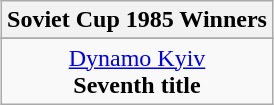<table class="wikitable" style="text-align: center; margin: 0 auto;">
<tr>
<th>Soviet Cup 1985 Winners</th>
</tr>
<tr>
</tr>
<tr>
<td><a href='#'>Dynamo Kyiv</a><br><strong>Seventh title</strong></td>
</tr>
</table>
